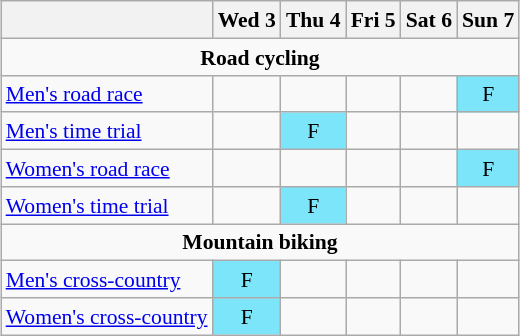<table class="wikitable" style="margin:0.5em auto; font-size:90%; line-height:1.25em; text-align:center;">
<tr>
<th></th>
<th>Wed 3</th>
<th>Thu 4</th>
<th>Fri 5</th>
<th>Sat 6</th>
<th>Sun 7</th>
</tr>
<tr>
<td colspan=6><strong>Road cycling</strong></td>
</tr>
<tr>
<td style="text-align:left;"><a href='#'>Men's road race</a></td>
<td></td>
<td></td>
<td></td>
<td></td>
<td style="background-color:#7DE5FA;">F</td>
</tr>
<tr>
<td style="text-align:left;"><a href='#'>Men's time trial</a></td>
<td></td>
<td style="background-color:#7DE5FA;">F</td>
<td></td>
<td></td>
<td></td>
</tr>
<tr>
<td style="text-align:left;"><a href='#'>Women's road race</a></td>
<td></td>
<td></td>
<td></td>
<td></td>
<td style="background-color:#7DE5FA;">F</td>
</tr>
<tr>
<td style="text-align:left;"><a href='#'>Women's time trial</a></td>
<td></td>
<td style="background-color:#7DE5FA;">F</td>
<td></td>
<td></td>
<td></td>
</tr>
<tr>
<td colspan=6><strong>Mountain biking</strong></td>
</tr>
<tr>
<td style="text-align:left;"><a href='#'>Men's cross-country</a></td>
<td style="background-color:#7DE5FA;">F</td>
<td></td>
<td></td>
<td></td>
<td></td>
</tr>
<tr>
<td style="text-align:left;"><a href='#'>Women's cross-country</a></td>
<td style="background-color:#7DE5FA;">F</td>
<td></td>
<td></td>
<td></td>
<td></td>
</tr>
</table>
